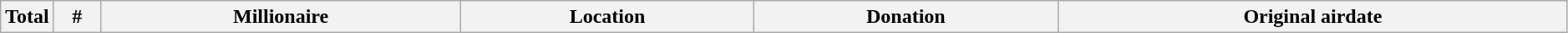<table class="wikitable plainrowheaders" width="99%">
<tr>
<th width="30">Total</th>
<th width="30">#</th>
<th>Millionaire</th>
<th>Location</th>
<th>Donation</th>
<th>Original airdate<br>






</th>
</tr>
</table>
